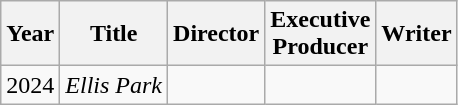<table class="wikitable">
<tr>
<th>Year</th>
<th>Title</th>
<th>Director</th>
<th>Executive<br>Producer</th>
<th>Writer</th>
</tr>
<tr>
<td>2024</td>
<td><em>Ellis Park</em></td>
<td></td>
<td></td>
<td></td>
</tr>
</table>
